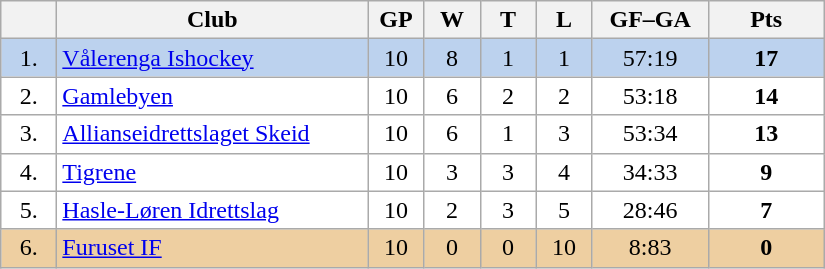<table class="wikitable">
<tr>
<th width="30"></th>
<th width="200">Club</th>
<th width="30">GP</th>
<th width="30">W</th>
<th width="30">T</th>
<th width="30">L</th>
<th width="70">GF–GA</th>
<th width="70">Pts</th>
</tr>
<tr bgcolor="#BCD2EE" align="center">
<td>1.</td>
<td align="left"><a href='#'>Vålerenga Ishockey</a></td>
<td>10</td>
<td>8</td>
<td>1</td>
<td>1</td>
<td>57:19</td>
<td><strong>17</strong></td>
</tr>
<tr bgcolor="#FFFFFF" align="center">
<td>2.</td>
<td align="left"><a href='#'>Gamlebyen</a></td>
<td>10</td>
<td>6</td>
<td>2</td>
<td>2</td>
<td>53:18</td>
<td><strong>14</strong></td>
</tr>
<tr bgcolor="#FFFFFF" align="center">
<td>3.</td>
<td align="left"><a href='#'>Allianseidrettslaget Skeid</a></td>
<td>10</td>
<td>6</td>
<td>1</td>
<td>3</td>
<td>53:34</td>
<td><strong>13</strong></td>
</tr>
<tr bgcolor="#FFFFFF" align="center">
<td>4.</td>
<td align="left"><a href='#'>Tigrene</a></td>
<td>10</td>
<td>3</td>
<td>3</td>
<td>4</td>
<td>34:33</td>
<td><strong>9</strong></td>
</tr>
<tr bgcolor="#FFFFFF" align="center">
<td>5.</td>
<td align="left"><a href='#'>Hasle-Løren Idrettslag</a></td>
<td>10</td>
<td>2</td>
<td>3</td>
<td>5</td>
<td>28:46</td>
<td><strong>7</strong></td>
</tr>
<tr bgcolor="#EECFA1" align="center">
<td>6.</td>
<td align="left"><a href='#'>Furuset IF</a></td>
<td>10</td>
<td>0</td>
<td>0</td>
<td>10</td>
<td>8:83</td>
<td><strong>0</strong></td>
</tr>
</table>
